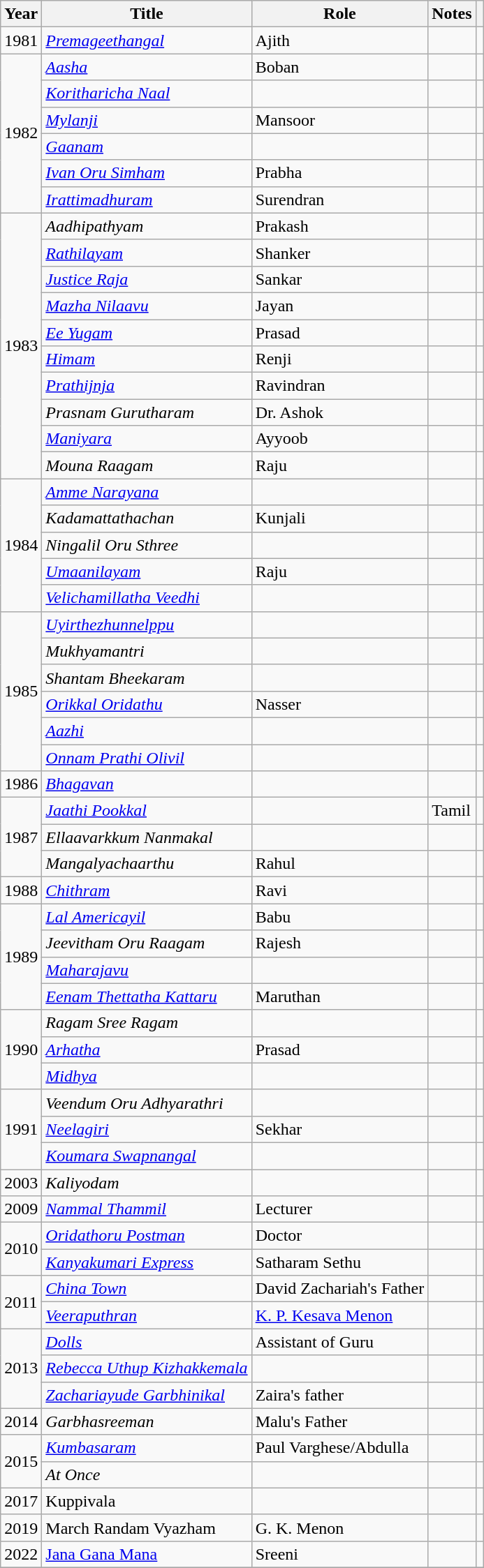<table class="wikitable sortable">
<tr>
<th>Year</th>
<th>Title</th>
<th>Role</th>
<th>Notes</th>
<th class="unsortable"></th>
</tr>
<tr>
<td>1981</td>
<td><em><a href='#'>Premageethangal</a></em></td>
<td>Ajith</td>
<td></td>
<td></td>
</tr>
<tr>
<td rowspan=6>1982</td>
<td><em><a href='#'>Aasha</a></em></td>
<td>Boban</td>
<td></td>
<td></td>
</tr>
<tr>
<td><em><a href='#'>Koritharicha Naal</a></em></td>
<td></td>
<td></td>
<td></td>
</tr>
<tr>
<td><em><a href='#'>Mylanji</a></em></td>
<td>Mansoor</td>
<td></td>
<td></td>
</tr>
<tr>
<td><em><a href='#'>Gaanam</a></em></td>
<td></td>
<td></td>
<td></td>
</tr>
<tr>
<td><em><a href='#'>Ivan Oru Simham</a></em></td>
<td>Prabha</td>
<td></td>
<td></td>
</tr>
<tr>
<td><em><a href='#'>Irattimadhuram</a></em></td>
<td>Surendran</td>
<td></td>
<td></td>
</tr>
<tr>
<td rowspan=10>1983</td>
<td><em>Aadhipathyam</em></td>
<td>Prakash</td>
<td></td>
<td></td>
</tr>
<tr>
<td><em><a href='#'>Rathilayam</a></em></td>
<td>Shanker</td>
<td></td>
<td></td>
</tr>
<tr>
<td><em><a href='#'>Justice Raja</a></em></td>
<td>Sankar</td>
<td></td>
<td></td>
</tr>
<tr>
<td><em><a href='#'>Mazha Nilaavu</a></em></td>
<td>Jayan</td>
<td></td>
<td></td>
</tr>
<tr>
<td><em><a href='#'>Ee Yugam</a></em></td>
<td>Prasad</td>
<td></td>
<td></td>
</tr>
<tr>
<td><em><a href='#'>Himam</a></em></td>
<td>Renji</td>
<td></td>
<td></td>
</tr>
<tr>
<td><em><a href='#'>Prathijnja</a></em></td>
<td>Ravindran</td>
<td></td>
<td></td>
</tr>
<tr>
<td><em>Prasnam Gurutharam</em></td>
<td>Dr. Ashok</td>
<td></td>
<td></td>
</tr>
<tr>
<td><em><a href='#'>Maniyara</a></em></td>
<td>Ayyoob</td>
<td></td>
<td></td>
</tr>
<tr>
<td><em>Mouna Raagam</em></td>
<td>Raju</td>
<td></td>
<td></td>
</tr>
<tr>
<td rowspan=5>1984</td>
<td><em><a href='#'>Amme Narayana</a></em></td>
<td></td>
<td></td>
<td></td>
</tr>
<tr>
<td><em>Kadamattathachan</em></td>
<td>Kunjali</td>
<td></td>
<td></td>
</tr>
<tr>
<td><em>Ningalil Oru Sthree</em></td>
<td></td>
<td></td>
<td></td>
</tr>
<tr>
<td><em><a href='#'>Umaanilayam</a></em></td>
<td>Raju</td>
<td></td>
<td></td>
</tr>
<tr>
<td><em><a href='#'>Velichamillatha Veedhi</a></em></td>
<td></td>
<td></td>
<td></td>
</tr>
<tr>
<td rowspan=6>1985</td>
<td><em><a href='#'>Uyirthezhunnelppu</a></em></td>
<td></td>
<td></td>
<td></td>
</tr>
<tr>
<td><em>Mukhyamantri</em></td>
<td></td>
<td></td>
<td></td>
</tr>
<tr>
<td><em>Shantam Bheekaram</em></td>
<td></td>
<td></td>
<td></td>
</tr>
<tr>
<td><em><a href='#'>Orikkal Oridathu</a></em></td>
<td>Nasser</td>
<td></td>
<td></td>
</tr>
<tr>
<td><em><a href='#'>Aazhi</a></em></td>
<td></td>
<td></td>
<td></td>
</tr>
<tr>
<td><em><a href='#'>Onnam Prathi Olivil</a></em></td>
<td></td>
<td></td>
<td></td>
</tr>
<tr>
<td>1986</td>
<td><em><a href='#'>Bhagavan</a></em></td>
<td></td>
<td></td>
<td></td>
</tr>
<tr>
<td rowspan=3>1987</td>
<td><em><a href='#'>Jaathi Pookkal</a></em></td>
<td></td>
<td>Tamil</td>
<td></td>
</tr>
<tr>
<td><em>Ellaavarkkum Nanmakal</em></td>
<td></td>
<td></td>
<td></td>
</tr>
<tr>
<td><em>Mangalyachaarthu</em></td>
<td>Rahul</td>
<td></td>
<td></td>
</tr>
<tr>
<td>1988</td>
<td><em><a href='#'>Chithram</a></em></td>
<td>Ravi</td>
<td></td>
<td></td>
</tr>
<tr>
<td rowspan=4>1989</td>
<td><em><a href='#'>Lal Americayil</a></em></td>
<td>Babu</td>
<td></td>
<td></td>
</tr>
<tr>
<td><em>Jeevitham Oru Raagam</em></td>
<td>Rajesh</td>
<td></td>
<td></td>
</tr>
<tr>
<td><em><a href='#'>Maharajavu</a></em></td>
<td></td>
<td></td>
<td></td>
</tr>
<tr>
<td><em><a href='#'>Eenam Thettatha Kattaru</a></em></td>
<td>Maruthan</td>
<td></td>
<td></td>
</tr>
<tr>
<td rowspan=3>1990</td>
<td><em>Ragam Sree Ragam</em></td>
<td></td>
<td></td>
<td></td>
</tr>
<tr>
<td><em><a href='#'>Arhatha</a></em></td>
<td>Prasad</td>
<td></td>
<td></td>
</tr>
<tr>
<td><em><a href='#'>Midhya</a></em></td>
<td></td>
<td></td>
<td></td>
</tr>
<tr>
<td rowspan=3>1991</td>
<td><em>Veendum Oru Adhyarathri</em></td>
<td></td>
<td></td>
<td></td>
</tr>
<tr>
<td><em><a href='#'>Neelagiri</a></em></td>
<td>Sekhar</td>
<td></td>
<td></td>
</tr>
<tr>
<td><em><a href='#'>Koumara Swapnangal</a></em></td>
<td></td>
<td></td>
<td></td>
</tr>
<tr>
<td>2003</td>
<td><em>Kaliyodam</em></td>
<td></td>
<td></td>
<td></td>
</tr>
<tr>
<td>2009</td>
<td><em><a href='#'>Nammal Thammil</a></em></td>
<td>Lecturer</td>
<td></td>
<td></td>
</tr>
<tr>
<td rowspan=2>2010</td>
<td><em><a href='#'>Oridathoru Postman</a></em></td>
<td>Doctor</td>
<td></td>
<td></td>
</tr>
<tr>
<td><em><a href='#'>Kanyakumari Express</a></em></td>
<td>Satharam Sethu</td>
<td></td>
<td></td>
</tr>
<tr>
<td rowspan =2>2011</td>
<td><em><a href='#'>China Town</a></em></td>
<td>David Zachariah's Father</td>
<td></td>
<td></td>
</tr>
<tr>
<td><em><a href='#'>Veeraputhran</a></em></td>
<td><a href='#'>K. P. Kesava Menon</a></td>
<td></td>
<td></td>
</tr>
<tr>
<td rowspan=3>2013</td>
<td><em><a href='#'>Dolls</a></em></td>
<td>Assistant of Guru</td>
<td></td>
<td></td>
</tr>
<tr>
<td><em><a href='#'>Rebecca Uthup Kizhakkemala</a></em></td>
<td Charlie></td>
<td></td>
</tr>
<tr>
<td><em><a href='#'>Zachariayude Garbhinikal</a></em></td>
<td>Zaira's father</td>
<td></td>
<td></td>
</tr>
<tr>
<td>2014</td>
<td><em>Garbhasreeman</em></td>
<td>Malu's Father</td>
<td></td>
<td></td>
</tr>
<tr>
<td rowspan=2>2015</td>
<td><em><a href='#'>Kumbasaram</a></em></td>
<td>Paul Varghese/Abdulla</td>
<td></td>
<td></td>
</tr>
<tr>
<td><em>At Once</td>
<td></td>
<td></td>
<td></td>
</tr>
<tr>
<td>2017</td>
<td></em>Kuppivala<em></td>
<td></td>
<td></td>
<td></td>
</tr>
<tr>
<td>2019</td>
<td></em>March Randam Vyazham<em></td>
<td>G. K. Menon</td>
<td></td>
<td></td>
</tr>
<tr>
<td>2022</td>
<td></em><a href='#'>Jana Gana Mana</a><em></td>
<td>Sreeni</td>
<td></td>
<td></td>
</tr>
<tr>
</tr>
</table>
